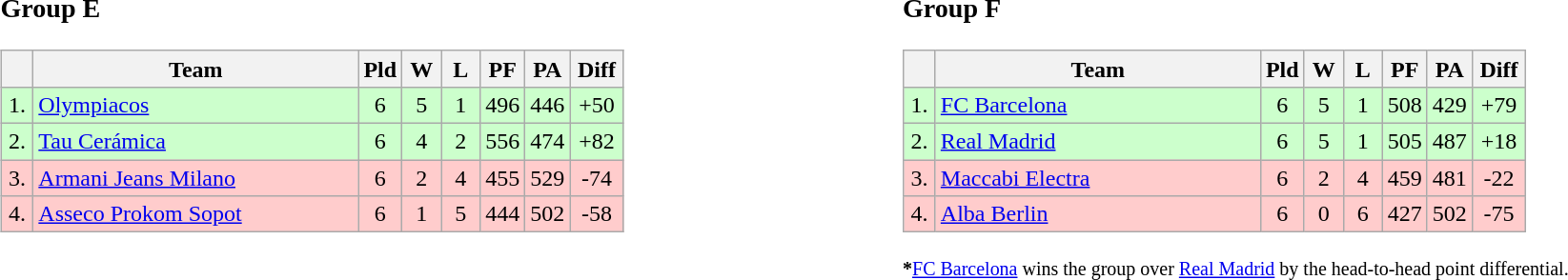<table>
<tr>
<td style="vertical-align:top; width:33%;"><br><h3>Group E</h3><table class="wikitable" style="text-align:center">
<tr>
<th width=15></th>
<th width=220>Team</th>
<th width=20>Pld</th>
<th width=20>W</th>
<th width=20>L</th>
<th width=20>PF</th>
<th width=20>PA</th>
<th width=30>Diff</th>
</tr>
<tr bgcolor=#ccffcc>
<td>1.</td>
<td align=left> <a href='#'>Olympiacos</a></td>
<td>6</td>
<td>5</td>
<td>1</td>
<td>496</td>
<td>446</td>
<td>+50</td>
</tr>
<tr bgcolor=#ccffcc>
<td>2.</td>
<td align=left> <a href='#'>Tau Cerámica</a></td>
<td>6</td>
<td>4</td>
<td>2</td>
<td>556</td>
<td>474</td>
<td>+82</td>
</tr>
<tr bgcolor=#ffcccc>
<td>3.</td>
<td align=left> <a href='#'>Armani Jeans Milano</a></td>
<td>6</td>
<td>2</td>
<td>4</td>
<td>455</td>
<td>529</td>
<td>-74</td>
</tr>
<tr bgcolor=#ffcccc>
<td>4.</td>
<td align=left> <a href='#'>Asseco Prokom Sopot</a></td>
<td>6</td>
<td>1</td>
<td>5</td>
<td>444</td>
<td>502</td>
<td>-58</td>
</tr>
</table>
</td>
<td style="vertical-align:top; width:33%;"><br><h3>Group F</h3><table class="wikitable" style="text-align:center">
<tr>
<th width=15></th>
<th width=220>Team</th>
<th width=20>Pld</th>
<th width=20>W</th>
<th width=20>L</th>
<th width=20>PF</th>
<th width=20>PA</th>
<th width=30>Diff</th>
</tr>
<tr bgcolor=#ccffcc>
<td>1.</td>
<td align=left> <a href='#'>FC Barcelona</a></td>
<td>6</td>
<td>5</td>
<td>1</td>
<td>508</td>
<td>429</td>
<td>+79</td>
</tr>
<tr bgcolor=#ccffcc>
<td>2.</td>
<td align=left> <a href='#'>Real Madrid</a></td>
<td>6</td>
<td>5</td>
<td>1</td>
<td>505</td>
<td>487</td>
<td>+18</td>
</tr>
<tr bgcolor=#ffcccc>
<td>3.</td>
<td align=left> <a href='#'>Maccabi Electra</a></td>
<td>6</td>
<td>2</td>
<td>4</td>
<td>459</td>
<td>481</td>
<td>-22</td>
</tr>
<tr bgcolor=#ffcccc>
<td>4.</td>
<td align=left> <a href='#'>Alba Berlin</a></td>
<td>6</td>
<td>0</td>
<td>6</td>
<td>427</td>
<td>502</td>
<td>-75</td>
</tr>
</table>
<small><strong>*</strong><a href='#'>FC Barcelona</a> wins the group over <a href='#'>Real Madrid</a> by the head-to-head point differential.</small></td>
</tr>
</table>
